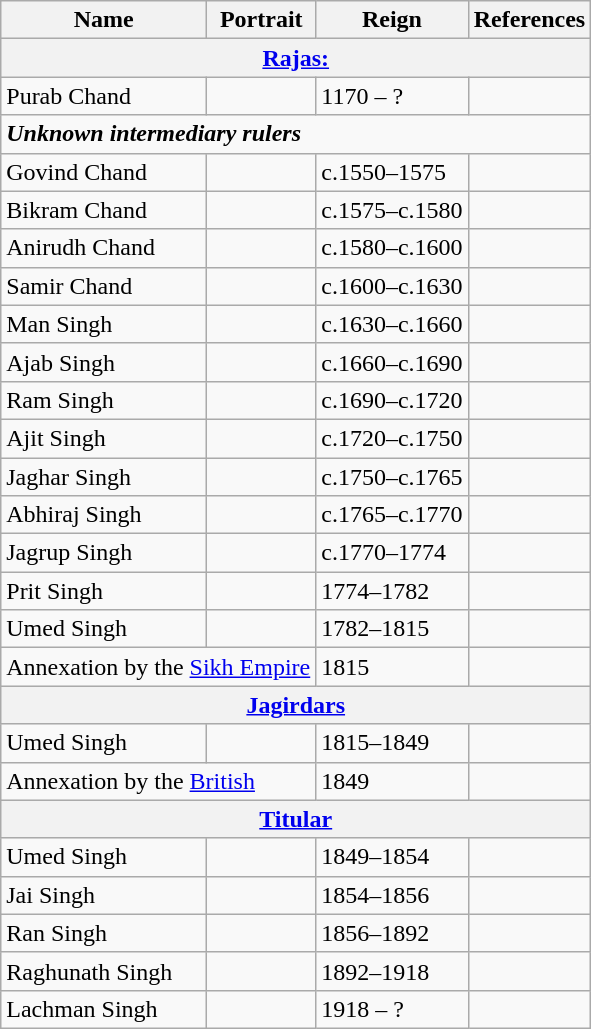<table class="wikitable">
<tr>
<th>Name</th>
<th>Portrait</th>
<th>Reign</th>
<th>References</th>
</tr>
<tr>
<th colspan="4"><a href='#'>Rajas:</a></th>
</tr>
<tr>
<td>Purab Chand</td>
<td></td>
<td>1170 – ?</td>
<td></td>
</tr>
<tr>
<td colspan="4"><strong><em>Unknown intermediary rulers</em></strong></td>
</tr>
<tr>
<td>Govind Chand</td>
<td></td>
<td>c.1550–1575</td>
<td></td>
</tr>
<tr>
<td>Bikram Chand</td>
<td></td>
<td>c.1575–c.1580</td>
<td></td>
</tr>
<tr>
<td>Anirudh Chand</td>
<td></td>
<td>c.1580–c.1600</td>
<td></td>
</tr>
<tr>
<td>Samir Chand</td>
<td></td>
<td>c.1600–c.1630</td>
<td></td>
</tr>
<tr>
<td>Man Singh</td>
<td></td>
<td>c.1630–c.1660</td>
<td></td>
</tr>
<tr>
<td>Ajab Singh</td>
<td></td>
<td>c.1660–c.1690</td>
<td></td>
</tr>
<tr>
<td>Ram Singh</td>
<td></td>
<td>c.1690–c.1720</td>
<td></td>
</tr>
<tr>
<td>Ajit Singh</td>
<td></td>
<td>c.1720–c.1750</td>
<td></td>
</tr>
<tr>
<td>Jaghar Singh</td>
<td></td>
<td>c.1750–c.1765</td>
<td></td>
</tr>
<tr>
<td>Abhiraj Singh</td>
<td></td>
<td>c.1765–c.1770</td>
<td></td>
</tr>
<tr>
<td>Jagrup Singh</td>
<td></td>
<td>c.1770–1774</td>
<td></td>
</tr>
<tr>
<td>Prit Singh</td>
<td></td>
<td>1774–1782</td>
<td></td>
</tr>
<tr>
<td>Umed Singh</td>
<td></td>
<td>1782–1815</td>
<td></td>
</tr>
<tr>
<td colspan="2">Annexation by the <a href='#'>Sikh Empire</a></td>
<td>1815</td>
<td></td>
</tr>
<tr>
<th colspan="4"><a href='#'>Jagirdars</a></th>
</tr>
<tr>
<td>Umed Singh</td>
<td></td>
<td>1815–1849</td>
<td></td>
</tr>
<tr>
<td colspan="2">Annexation by the <a href='#'>British</a></td>
<td>1849</td>
<td></td>
</tr>
<tr>
<th colspan="4"><a href='#'>Titular</a></th>
</tr>
<tr>
<td>Umed Singh</td>
<td></td>
<td>1849–1854</td>
<td></td>
</tr>
<tr>
<td>Jai Singh</td>
<td></td>
<td>1854–1856</td>
<td></td>
</tr>
<tr>
<td>Ran Singh</td>
<td></td>
<td>1856–1892</td>
<td></td>
</tr>
<tr>
<td>Raghunath Singh</td>
<td></td>
<td>1892–1918</td>
<td></td>
</tr>
<tr>
<td>Lachman Singh</td>
<td></td>
<td>1918 – ?</td>
<td></td>
</tr>
</table>
